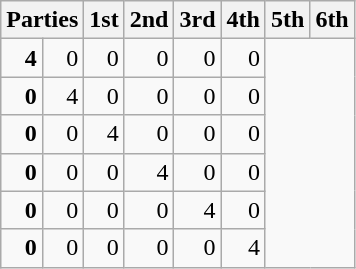<table class="wikitable" style="text-align:right;">
<tr>
<th colspan=2 style="text-align:left;">Parties</th>
<th>1st</th>
<th>2nd</th>
<th>3rd</th>
<th>4th</th>
<th>5th</th>
<th>6th</th>
</tr>
<tr>
<td><strong>4</strong></td>
<td>0</td>
<td>0</td>
<td>0</td>
<td>0</td>
<td>0</td>
</tr>
<tr>
<td><strong>0</strong></td>
<td>4</td>
<td>0</td>
<td>0</td>
<td>0</td>
<td>0</td>
</tr>
<tr>
<td><strong>0</strong></td>
<td>0</td>
<td>4</td>
<td>0</td>
<td>0</td>
<td>0</td>
</tr>
<tr>
<td><strong>0</strong></td>
<td>0</td>
<td>0</td>
<td>4</td>
<td>0</td>
<td>0</td>
</tr>
<tr>
<td><strong>0</strong></td>
<td>0</td>
<td>0</td>
<td>0</td>
<td>4</td>
<td>0</td>
</tr>
<tr>
<td><strong>0</strong></td>
<td>0</td>
<td>0</td>
<td>0</td>
<td>0</td>
<td>4</td>
</tr>
</table>
